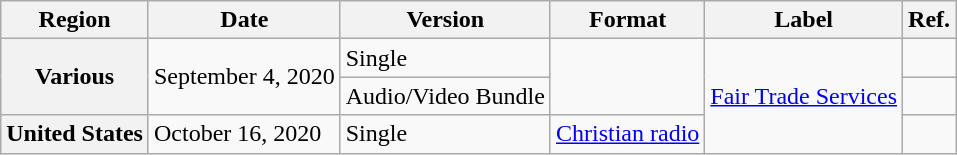<table class="wikitable plainrowheaders">
<tr>
<th scope="col">Region</th>
<th scope="col">Date</th>
<th scope="col">Version</th>
<th scope="col">Format</th>
<th scope="col">Label</th>
<th scope="col">Ref.</th>
</tr>
<tr>
<th scope="row" rowspan="2">Various</th>
<td rowspan="2">September 4, 2020</td>
<td>Single</td>
<td rowspan="2"></td>
<td rowspan="3"><a href='#'>Fair Trade Services</a></td>
<td></td>
</tr>
<tr>
<td>Audio/Video Bundle<br></td>
<td></td>
</tr>
<tr>
<th scope="row">United States</th>
<td>October 16, 2020</td>
<td>Single</td>
<td><a href='#'>Christian radio</a></td>
<td></td>
</tr>
</table>
